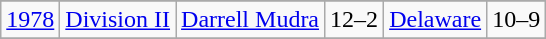<table class="wikitable">
<tr>
</tr>
<tr>
<td><a href='#'>1978</a></td>
<td><a href='#'>Division II</a></td>
<td><a href='#'>Darrell Mudra</a></td>
<td>12–2</td>
<td><a href='#'>Delaware</a></td>
<td>10–9</td>
</tr>
<tr>
</tr>
</table>
